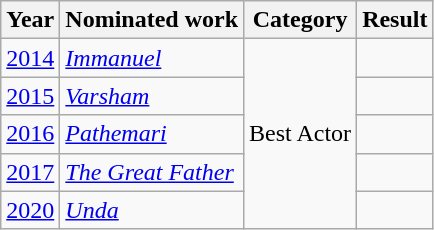<table class="wikitable">
<tr>
<th>Year</th>
<th>Nominated work</th>
<th>Category</th>
<th>Result</th>
</tr>
<tr>
<td><a href='#'>2014</a></td>
<td><em><a href='#'>Immanuel</a></em></td>
<td rowspan="5">Best Actor</td>
<td></td>
</tr>
<tr>
<td><a href='#'>2015</a></td>
<td><em><a href='#'>Varsham</a></em></td>
<td></td>
</tr>
<tr>
<td><a href='#'>2016</a></td>
<td><em><a href='#'>Pathemari</a></em></td>
<td></td>
</tr>
<tr>
<td><a href='#'>2017</a></td>
<td><em><a href='#'>The Great Father</a></em></td>
<td></td>
</tr>
<tr>
<td><a href='#'>2020</a></td>
<td><a href='#'><em>Unda</em></a></td>
<td></td>
</tr>
</table>
